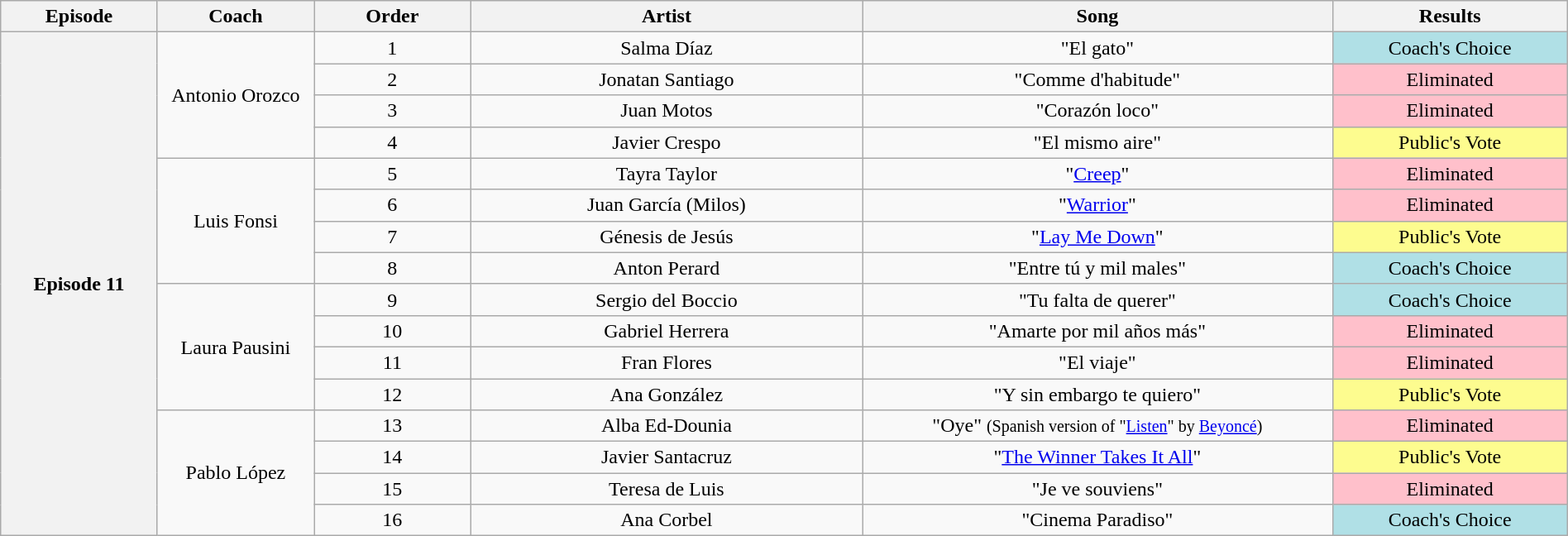<table class="wikitable" style="text-align:center; width:100%">
<tr>
<th style="width:10%">Episode</th>
<th style="width:10%">Coach</th>
<th style="width:10%">Order</th>
<th style="width:25%">Artist</th>
<th style="width:30%">Song</th>
<th>Results</th>
</tr>
<tr>
<th rowspan="16">Episode 11<br></th>
<td rowspan="4">Antonio Orozco</td>
<td>1</td>
<td>Salma Díaz</td>
<td>"El gato"</td>
<td style="background:#b0e0e6">Coach's Choice</td>
</tr>
<tr>
<td>2</td>
<td>Jonatan Santiago</td>
<td>"Comme d'habitude"</td>
<td style="background:pink">Eliminated</td>
</tr>
<tr>
<td>3</td>
<td>Juan Motos</td>
<td>"Corazón loco"</td>
<td style="background:pink">Eliminated</td>
</tr>
<tr>
<td>4</td>
<td>Javier Crespo</td>
<td>"El mismo aire"</td>
<td style="background:#fdfc8f">Public's Vote</td>
</tr>
<tr>
<td rowspan="4">Luis Fonsi</td>
<td>5</td>
<td>Tayra Taylor</td>
<td>"<a href='#'>Creep</a>"</td>
<td style="background:pink">Eliminated</td>
</tr>
<tr>
<td>6</td>
<td>Juan García (Milos)</td>
<td>"<a href='#'>Warrior</a>"</td>
<td style="background:pink">Eliminated</td>
</tr>
<tr>
<td>7</td>
<td>Génesis de Jesús</td>
<td>"<a href='#'>Lay Me Down</a>"</td>
<td style="background:#fdfc8f">Public's Vote</td>
</tr>
<tr>
<td>8</td>
<td>Anton Perard</td>
<td>"Entre tú y mil males"</td>
<td style="background:#b0e0e6">Coach's Choice</td>
</tr>
<tr>
<td rowspan="4">Laura Pausini</td>
<td>9</td>
<td>Sergio del Boccio</td>
<td>"Tu falta de querer"</td>
<td style="background:#b0e0e6">Coach's Choice</td>
</tr>
<tr>
<td>10</td>
<td>Gabriel Herrera</td>
<td>"Amarte por mil años más"</td>
<td style="background:pink">Eliminated</td>
</tr>
<tr>
<td>11</td>
<td>Fran Flores</td>
<td>"El viaje"</td>
<td style="background:pink">Eliminated</td>
</tr>
<tr>
<td>12</td>
<td>Ana González</td>
<td>"Y sin embargo te quiero"</td>
<td style="background:#fdfc8f">Public's Vote</td>
</tr>
<tr>
<td rowspan="4">Pablo López</td>
<td>13</td>
<td>Alba Ed-Dounia</td>
<td>"Oye" <small>(Spanish version of "<a href='#'>Listen</a>" by <a href='#'>Beyoncé</a>)</small></td>
<td style="background:pink">Eliminated</td>
</tr>
<tr>
<td>14</td>
<td>Javier Santacruz</td>
<td>"<a href='#'>The Winner Takes It All</a>"</td>
<td style="background:#fdfc8f">Public's Vote</td>
</tr>
<tr>
<td>15</td>
<td>Teresa de Luis</td>
<td>"Je ve souviens"</td>
<td style="background:pink">Eliminated</td>
</tr>
<tr>
<td>16</td>
<td>Ana Corbel</td>
<td>"Cinema Paradiso"</td>
<td style="background:#b0e0e6">Coach's Choice</td>
</tr>
</table>
